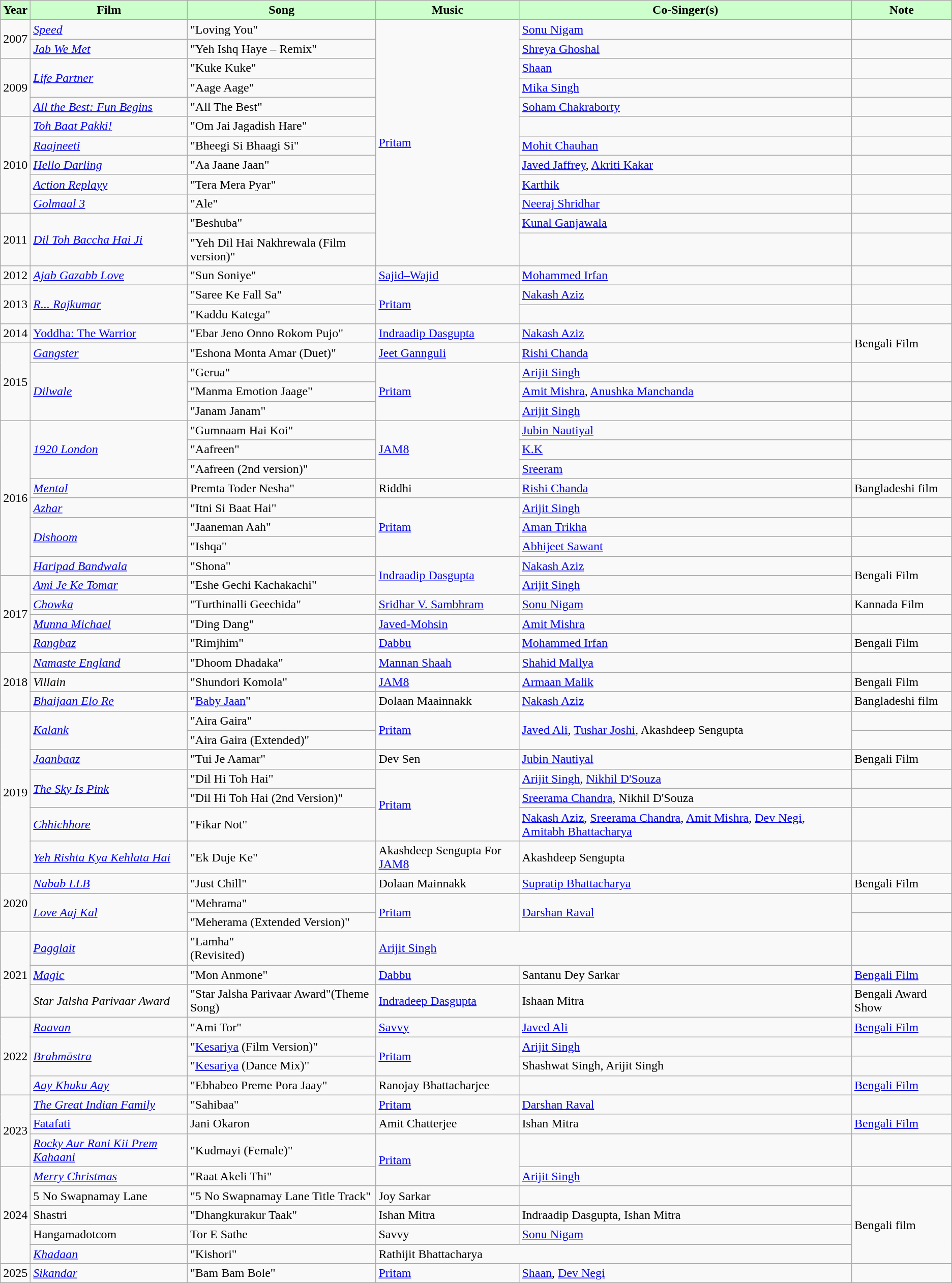<table class="wikitable sortable">
<tr>
<th style="background:#cfc; text-align:center;"><strong>Year</strong></th>
<th style="background:#cfc; text-align:center;"><strong>Film</strong></th>
<th style="background:#cfc; text-align:center;"><strong>Song</strong></th>
<th style="background:#cfc; text-align:center;"><strong>Music</strong></th>
<th style="background:#cfc; text-align:center;"><strong>Co-Singer(s)</strong></th>
<th style="background:#cfc; text-align:center;"><strong>Note</strong></th>
</tr>
<tr>
<td rowspan="2">2007</td>
<td><em><a href='#'>Speed</a></em></td>
<td>"Loving You"</td>
<td rowspan="12"><a href='#'>Pritam</a></td>
<td><a href='#'>Sonu Nigam</a></td>
<td></td>
</tr>
<tr>
<td><em><a href='#'>Jab We Met</a></em></td>
<td>"Yeh Ishq Haye – Remix"</td>
<td><a href='#'>Shreya Ghoshal</a></td>
<td></td>
</tr>
<tr>
<td rowspan="3">2009</td>
<td rowspan="2"><em><a href='#'>Life Partner</a></em></td>
<td>"Kuke Kuke"</td>
<td><a href='#'>Shaan</a></td>
<td></td>
</tr>
<tr>
<td>"Aage Aage"</td>
<td><a href='#'>Mika Singh</a></td>
<td></td>
</tr>
<tr>
<td><em><a href='#'>All the Best: Fun Begins</a></em></td>
<td>"All The Best"</td>
<td><a href='#'>Soham Chakraborty</a></td>
<td></td>
</tr>
<tr>
<td rowspan="5">2010</td>
<td><em><a href='#'>Toh Baat Pakki!</a></em></td>
<td>"Om Jai Jagadish Hare"</td>
<td></td>
<td></td>
</tr>
<tr>
<td><em><a href='#'>Raajneeti</a></em></td>
<td>"Bheegi Si Bhaagi Si"</td>
<td><a href='#'>Mohit Chauhan</a></td>
<td></td>
</tr>
<tr>
<td><em><a href='#'>Hello Darling</a></em></td>
<td>"Aa Jaane Jaan"</td>
<td><a href='#'>Javed Jaffrey</a>, <a href='#'>Akriti Kakar</a></td>
<td></td>
</tr>
<tr>
<td><em><a href='#'>Action Replayy</a></em></td>
<td>"Tera Mera Pyar"</td>
<td><a href='#'>Karthik</a></td>
<td></td>
</tr>
<tr>
<td><em><a href='#'>Golmaal 3</a></em></td>
<td>"Ale"</td>
<td><a href='#'>Neeraj Shridhar</a></td>
<td></td>
</tr>
<tr>
<td rowspan="2">2011</td>
<td rowspan="2"><em><a href='#'>Dil Toh Baccha Hai Ji</a></em></td>
<td>"Beshuba"</td>
<td><a href='#'>Kunal Ganjawala</a></td>
<td></td>
</tr>
<tr>
<td>"Yeh Dil Hai Nakhrewala (Film version)"</td>
<td></td>
<td></td>
</tr>
<tr>
<td>2012</td>
<td><em><a href='#'>Ajab Gazabb Love</a></em></td>
<td>"Sun Soniye"</td>
<td><a href='#'>Sajid–Wajid</a></td>
<td><a href='#'>Mohammed Irfan</a></td>
<td></td>
</tr>
<tr>
<td rowspan="2">2013</td>
<td rowspan="2"><em><a href='#'>R... Rajkumar</a></em></td>
<td>"Saree Ke Fall Sa"</td>
<td rowspan="2"><a href='#'>Pritam</a></td>
<td><a href='#'>Nakash Aziz</a></td>
<td></td>
</tr>
<tr>
<td>"Kaddu Katega"</td>
<td></td>
<td></td>
</tr>
<tr>
<td>2014</td>
<td><a href='#'>Yoddha: The Warrior</a></td>
<td>"Ebar Jeno Onno Rokom Pujo"</td>
<td><a href='#'>Indraadip Dasgupta</a></td>
<td><a href='#'>Nakash Aziz</a></td>
<td rowspan="2">Bengali Film</td>
</tr>
<tr>
<td rowspan="4">2015</td>
<td><em><a href='#'>Gangster</a></em></td>
<td>"Eshona Monta Amar (Duet)"</td>
<td><a href='#'>Jeet Gannguli</a></td>
<td><a href='#'>Rishi Chanda</a></td>
</tr>
<tr>
<td rowspan="3"><em><a href='#'>Dilwale</a></em></td>
<td>"Gerua"</td>
<td rowspan="3"><a href='#'>Pritam</a></td>
<td><a href='#'>Arijit Singh</a></td>
<td></td>
</tr>
<tr>
<td>"Manma Emotion Jaage"</td>
<td><a href='#'>Amit Mishra</a>, <a href='#'>Anushka Manchanda</a></td>
<td></td>
</tr>
<tr>
<td>"Janam Janam"</td>
<td><a href='#'>Arijit Singh</a></td>
<td></td>
</tr>
<tr>
<td rowspan="8">2016</td>
<td rowspan="3"><em><a href='#'>1920 London</a></em></td>
<td>"Gumnaam Hai Koi"</td>
<td rowspan="3"><a href='#'>JAM8</a></td>
<td><a href='#'>Jubin Nautiyal</a></td>
<td></td>
</tr>
<tr>
<td>"Aafreen"</td>
<td><a href='#'>K.K</a></td>
<td></td>
</tr>
<tr>
<td>"Aafreen (2nd version)"</td>
<td><a href='#'>Sreeram</a></td>
<td></td>
</tr>
<tr>
<td><a href='#'><em>Mental</em></a></td>
<td>Premta Toder Nesha"</td>
<td>Riddhi</td>
<td><a href='#'>Rishi Chanda</a></td>
<td>Bangladeshi film</td>
</tr>
<tr>
<td><a href='#'><em>Azhar</em></a></td>
<td>"Itni Si Baat Hai"</td>
<td rowspan="3"><a href='#'>Pritam</a></td>
<td><a href='#'>Arijit Singh</a></td>
<td></td>
</tr>
<tr>
<td rowspan="2"><em><a href='#'>Dishoom</a></em></td>
<td>"Jaaneman Aah"</td>
<td><a href='#'>Aman Trikha</a></td>
<td></td>
</tr>
<tr>
<td>"Ishqa"</td>
<td><a href='#'>Abhijeet Sawant</a></td>
<td></td>
</tr>
<tr>
<td><em><a href='#'>Haripad Bandwala</a></em></td>
<td>"Shona"</td>
<td rowspan="2"><a href='#'>Indraadip Dasgupta</a></td>
<td><a href='#'>Nakash Aziz</a></td>
<td rowspan="2">Bengali Film</td>
</tr>
<tr>
<td rowspan="4">2017</td>
<td><em><a href='#'>Ami Je Ke Tomar</a></em></td>
<td>"Eshe Gechi Kachakachi"</td>
<td><a href='#'>Arijit Singh</a></td>
</tr>
<tr>
<td><em><a href='#'>Chowka</a></em></td>
<td>"Turthinalli Geechida"</td>
<td><a href='#'>Sridhar V. Sambhram</a></td>
<td><a href='#'>Sonu Nigam</a></td>
<td>Kannada Film</td>
</tr>
<tr>
<td><em><a href='#'>Munna Michael</a></em></td>
<td>"Ding Dang"</td>
<td><a href='#'>Javed-Mohsin</a></td>
<td><a href='#'>Amit Mishra</a></td>
<td></td>
</tr>
<tr>
<td><a href='#'><em>Rangbaz</em></a></td>
<td>"Rimjhim"</td>
<td><a href='#'>Dabbu</a></td>
<td><a href='#'>Mohammed Irfan</a></td>
<td>Bengali Film</td>
</tr>
<tr>
<td rowspan="3">2018</td>
<td><em><a href='#'>Namaste England</a></em></td>
<td>"Dhoom Dhadaka"</td>
<td><a href='#'>Mannan Shaah</a></td>
<td><a href='#'>Shahid Mallya</a></td>
<td></td>
</tr>
<tr>
<td><em>Villain</em></td>
<td>"Shundori Komola"</td>
<td><a href='#'>JAM8</a></td>
<td><a href='#'>Armaan Malik</a></td>
<td>Bengali Film</td>
</tr>
<tr>
<td><em><a href='#'>Bhaijaan Elo Re</a></em></td>
<td>"<a href='#'>Baby Jaan</a>"</td>
<td>Dolaan Maainnakk</td>
<td><a href='#'>Nakash Aziz</a></td>
<td>Bangladeshi film</td>
</tr>
<tr>
<td rowspan="7">2019</td>
<td rowspan=2><em><a href='#'>Kalank</a></em></td>
<td>"Aira Gaira"</td>
<td rowspan=2><a href='#'>Pritam</a></td>
<td rowspan=2><a href='#'>Javed Ali</a>, <a href='#'>Tushar Joshi</a>, Akashdeep Sengupta</td>
<td></td>
</tr>
<tr>
<td>"Aira Gaira (Extended)"</td>
<td></td>
</tr>
<tr>
<td><em><a href='#'>Jaanbaaz</a></em></td>
<td>"Tui Je Aamar"</td>
<td>Dev Sen</td>
<td><a href='#'>Jubin Nautiyal</a></td>
<td>Bengali Film</td>
</tr>
<tr>
<td rowspan=2><em><a href='#'>The Sky Is Pink</a></em></td>
<td>"Dil Hi Toh Hai"</td>
<td rowspan="3"><a href='#'>Pritam</a></td>
<td><a href='#'>Arijit Singh</a>, <a href='#'>Nikhil D'Souza</a></td>
<td></td>
</tr>
<tr>
<td>"Dil Hi Toh Hai (2nd Version)"</td>
<td><a href='#'>Sreerama Chandra</a>, Nikhil D'Souza</td>
<td></td>
</tr>
<tr>
<td><em><a href='#'>Chhichhore</a></em></td>
<td>"Fikar Not"</td>
<td><a href='#'>Nakash Aziz</a>, <a href='#'>Sreerama Chandra</a>, <a href='#'>Amit Mishra</a>, <a href='#'>Dev Negi</a>, <a href='#'>Amitabh Bhattacharya</a></td>
<td></td>
</tr>
<tr>
<td><em><a href='#'>Yeh Rishta Kya Kehlata Hai</a></em></td>
<td>"Ek Duje Ke"</td>
<td>Akashdeep Sengupta For <a href='#'>JAM8</a></td>
<td>Akashdeep Sengupta</td>
<td></td>
</tr>
<tr>
<td rowspan=3>2020</td>
<td><em><a href='#'>Nabab LLB</a></em></td>
<td>"Just Chill"</td>
<td>Dolaan Mainnakk</td>
<td><a href='#'>Supratip Bhattacharya</a></td>
<td>Bengali Film</td>
</tr>
<tr>
<td rowspan="2"><a href='#'><em>Love Aaj Kal</em></a></td>
<td>"Mehrama"</td>
<td rowspan="2"><a href='#'>Pritam</a></td>
<td rowspan=2><a href='#'>Darshan Raval</a></td>
<td></td>
</tr>
<tr>
<td>"Meherama (Extended Version)"</td>
<td></td>
</tr>
<tr>
<td rowspan="3">2021</td>
<td><em><a href='#'>Pagglait</a></em></td>
<td>"Lamha"<br>(Revisited)</td>
<td colspan="2"><a href='#'>Arijit Singh</a></td>
<td></td>
</tr>
<tr>
<td><a href='#'><em>Magic</em></a></td>
<td>"Mon Anmone"</td>
<td><a href='#'>Dabbu</a></td>
<td>Santanu Dey Sarkar</td>
<td><a href='#'>Bengali Film</a></td>
</tr>
<tr>
<td><em>Star Jalsha Parivaar Award</em></td>
<td>"Star Jalsha Parivaar Award"(Theme Song)</td>
<td><a href='#'>Indradeep Dasgupta</a></td>
<td>Ishaan Mitra</td>
<td>Bengali Award Show</td>
</tr>
<tr>
<td Rowspan="4">2022</td>
<td><a href='#'><em>Raavan</em></a></td>
<td>"Ami Tor"</td>
<td><a href='#'>Savvy</a></td>
<td><a href='#'>Javed Ali</a></td>
<td><a href='#'>Bengali Film</a></td>
</tr>
<tr>
<td rowspan=2><a href='#'><em>Brahmāstra</em></a></td>
<td>"<a href='#'>Kesariya</a> (Film Version)"</td>
<td rowspan=2><a href='#'>Pritam</a></td>
<td><a href='#'>Arijit Singh</a></td>
<td></td>
</tr>
<tr>
<td>"<a href='#'>Kesariya</a> (Dance Mix)"</td>
<td>Shashwat Singh, Arijit Singh</td>
<td></td>
</tr>
<tr>
<td><em><a href='#'>Aay Khuku Aay</a></em></td>
<td>"Ebhabeo Preme Pora Jaay"</td>
<td>Ranojay Bhattacharjee</td>
<td></td>
<td><a href='#'>Bengali Film</a></td>
</tr>
<tr>
<td rowspan="3">2023</td>
<td><em><a href='#'>The Great Indian Family</a></em></td>
<td>"Sahibaa"</td>
<td><a href='#'>Pritam</a></td>
<td><a href='#'>Darshan Raval</a></td>
</tr>
<tr>
<td><a href='#'>Fatafati</a></td>
<td>Jani Okaron</td>
<td>Amit Chatterjee</td>
<td>Ishan Mitra</td>
<td><a href='#'>Bengali Film</a></td>
</tr>
<tr>
<td><em><a href='#'>Rocky Aur Rani Kii Prem Kahaani</a></em></td>
<td>"Kudmayi (Female)"</td>
<td rowspan="2"><a href='#'>Pritam</a></td>
<td></td>
</tr>
<tr>
<td rowspan="5">2024</td>
<td><em><a href='#'>Merry Christmas</a></em></td>
<td>"Raat Akeli Thi"</td>
<td><a href='#'>Arijit Singh</a></td>
<td></td>
</tr>
<tr>
<td>5 No Swapnamay Lane</td>
<td>"5 No Swapnamay Lane Title Track"</td>
<td>Joy Sarkar</td>
<td></td>
<td rowspan="4">Bengali film</td>
</tr>
<tr>
<td>Shastri</td>
<td>"Dhangkurakur Taak"</td>
<td>Ishan Mitra</td>
<td>Indraadip Dasgupta, Ishan Mitra</td>
</tr>
<tr>
<td>Hangamadotcom</td>
<td>Tor E Sathe</td>
<td>Savvy</td>
<td><a href='#'>Sonu Nigam</a></td>
</tr>
<tr>
<td><em><a href='#'>Khadaan</a></em></td>
<td>"Kishori"</td>
<td colspan=2>Rathijit Bhattacharya</td>
</tr>
<tr>
<td>2025</td>
<td><em><a href='#'>Sikandar</a></em></td>
<td>"Bam Bam Bole"</td>
<td><a href='#'>Pritam</a></td>
<td><a href='#'>Shaan</a>, <a href='#'>Dev Negi</a></td>
<td></td>
</tr>
</table>
